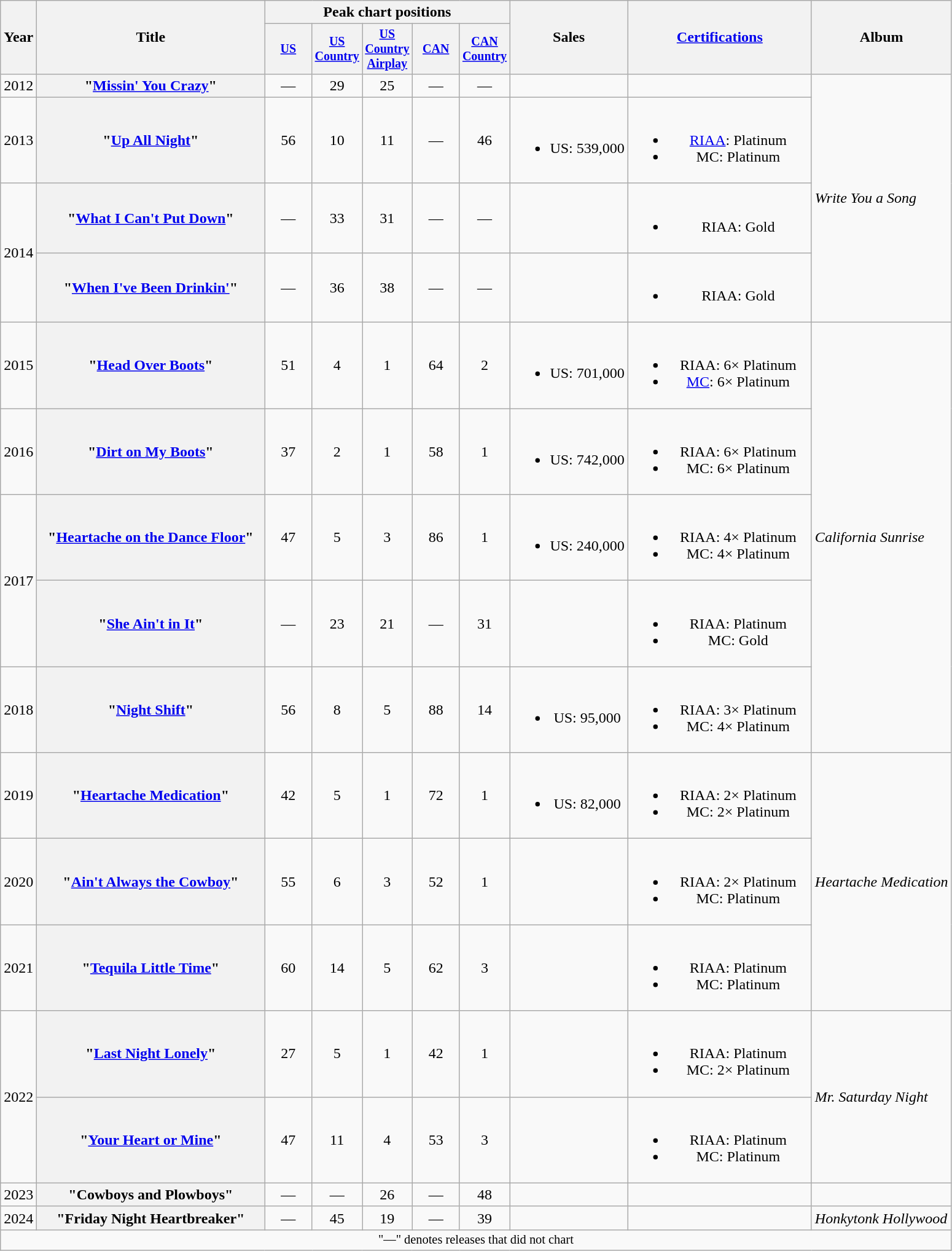<table class="wikitable plainrowheaders" style="text-align:center;">
<tr>
<th scope="col" rowspan="2">Year</th>
<th scope="col" rowspan="2" style="width:15em;">Title</th>
<th scope="col" colspan="5">Peak chart positions</th>
<th scope="col" rowspan="2">Sales</th>
<th scope="col" rowspan="2" style="width:12em;"><a href='#'>Certifications</a></th>
<th scope="col" rowspan="2">Album</th>
</tr>
<tr style="font-size:smaller;">
<th scope="col" style="width:45px;"><a href='#'>US</a><br></th>
<th scope="col" style="width:45px;"><a href='#'>US Country</a><br></th>
<th scope="col" style="width:45px;"><a href='#'>US Country Airplay</a><br></th>
<th scope="col" style="width:45px;"><a href='#'>CAN</a><br></th>
<th scope="col" style="width:45px;"><a href='#'>CAN Country</a><br></th>
</tr>
<tr>
<td>2012</td>
<th scope="row">"<a href='#'>Missin' You Crazy</a>"</th>
<td>—</td>
<td>29</td>
<td>25</td>
<td>—</td>
<td>—</td>
<td></td>
<td></td>
<td style="text-align:left;" rowspan="4"><em>Write You a Song</em></td>
</tr>
<tr>
<td>2013</td>
<th scope="row">"<a href='#'>Up All Night</a>"</th>
<td>56</td>
<td>10</td>
<td>11</td>
<td>—</td>
<td>46</td>
<td><br><ul><li>US: 539,000</li></ul></td>
<td><br><ul><li><a href='#'>RIAA</a>: Platinum</li><li>MC: Platinum</li></ul></td>
</tr>
<tr>
<td rowspan="2">2014</td>
<th scope="row">"<a href='#'>What I Can't Put Down</a>"</th>
<td>—</td>
<td>33</td>
<td>31</td>
<td>—</td>
<td>—</td>
<td></td>
<td><br><ul><li>RIAA: Gold</li></ul></td>
</tr>
<tr>
<th scope="row">"<a href='#'>When I've Been Drinkin'</a>"</th>
<td>—</td>
<td>36</td>
<td>38</td>
<td>—</td>
<td>—</td>
<td></td>
<td><br><ul><li>RIAA: Gold</li></ul></td>
</tr>
<tr>
<td>2015</td>
<th scope="row">"<a href='#'>Head Over Boots</a>"</th>
<td>51</td>
<td>4</td>
<td>1</td>
<td>64</td>
<td>2</td>
<td><br><ul><li>US: 701,000</li></ul></td>
<td><br><ul><li>RIAA: 6× Platinum</li><li><a href='#'>MC</a>: 6× Platinum</li></ul></td>
<td align="left" rowspan="5"><em>California Sunrise</em></td>
</tr>
<tr>
<td>2016</td>
<th scope="row">"<a href='#'>Dirt on My Boots</a>"</th>
<td>37</td>
<td>2</td>
<td>1</td>
<td>58</td>
<td>1</td>
<td><br><ul><li>US: 742,000</li></ul></td>
<td><br><ul><li>RIAA: 6× Platinum</li><li>MC: 6× Platinum</li></ul></td>
</tr>
<tr>
<td rowspan="2">2017</td>
<th scope="row">"<a href='#'>Heartache on the Dance Floor</a>"</th>
<td>47</td>
<td>5</td>
<td>3</td>
<td>86</td>
<td>1</td>
<td><br><ul><li>US: 240,000</li></ul></td>
<td><br><ul><li>RIAA: 4× Platinum</li><li>MC: 4× Platinum</li></ul></td>
</tr>
<tr>
<th scope="row">"<a href='#'>She Ain't in It</a>"</th>
<td>—</td>
<td>23</td>
<td>21</td>
<td>—</td>
<td>31</td>
<td></td>
<td><br><ul><li>RIAA: Platinum</li><li>MC: Gold</li></ul></td>
</tr>
<tr>
<td>2018</td>
<th scope="row">"<a href='#'>Night Shift</a>"</th>
<td>56</td>
<td>8</td>
<td>5</td>
<td>88</td>
<td>14</td>
<td><br><ul><li>US: 95,000</li></ul></td>
<td><br><ul><li>RIAA: 3× Platinum</li><li>MC: 4× Platinum</li></ul></td>
</tr>
<tr>
<td>2019</td>
<th scope="row">"<a href='#'>Heartache Medication</a>"</th>
<td>42</td>
<td>5</td>
<td>1</td>
<td>72</td>
<td>1</td>
<td><br><ul><li>US: 82,000</li></ul></td>
<td><br><ul><li>RIAA: 2× Platinum</li><li>MC: 2× Platinum</li></ul></td>
<td align="left" rowspan=3><em>Heartache Medication</em></td>
</tr>
<tr>
<td>2020</td>
<th scope="row">"<a href='#'>Ain't Always the Cowboy</a>"</th>
<td>55</td>
<td>6</td>
<td>3</td>
<td>52</td>
<td>1</td>
<td></td>
<td><br><ul><li>RIAA: 2× Platinum</li><li>MC: Platinum</li></ul></td>
</tr>
<tr>
<td>2021</td>
<th scope="row">"<a href='#'>Tequila Little Time</a>"</th>
<td>60</td>
<td>14</td>
<td>5</td>
<td>62</td>
<td>3</td>
<td></td>
<td><br><ul><li>RIAA: Platinum</li><li>MC: Platinum</li></ul></td>
</tr>
<tr>
<td rowspan="2">2022</td>
<th scope="row">"<a href='#'>Last Night Lonely</a>"</th>
<td>27</td>
<td>5</td>
<td>1</td>
<td>42</td>
<td>1</td>
<td></td>
<td><br><ul><li>RIAA: Platinum</li><li>MC: 2× Platinum</li></ul></td>
<td align="left" rowspan="2"><em>Mr. Saturday Night</em></td>
</tr>
<tr>
<th scope="row">"<a href='#'>Your Heart or Mine</a>"</th>
<td>47</td>
<td>11</td>
<td>4</td>
<td>53</td>
<td>3</td>
<td></td>
<td><br><ul><li>RIAA: Platinum</li><li>MC: Platinum</li></ul></td>
</tr>
<tr>
<td>2023</td>
<th scope="row">"Cowboys and Plowboys"<br></th>
<td>—</td>
<td>—</td>
<td>26</td>
<td>—</td>
<td>48</td>
<td></td>
<td></td>
<td></td>
</tr>
<tr>
<td>2024</td>
<th scope="row">"Friday Night Heartbreaker"</th>
<td>—</td>
<td>45</td>
<td>19</td>
<td>—</td>
<td>39</td>
<td></td>
<td></td>
<td align="left"><em>Honkytonk Hollywood</em></td>
</tr>
<tr>
<td colspan="10" style="font-size:85%">"—" denotes releases that did not chart</td>
</tr>
</table>
